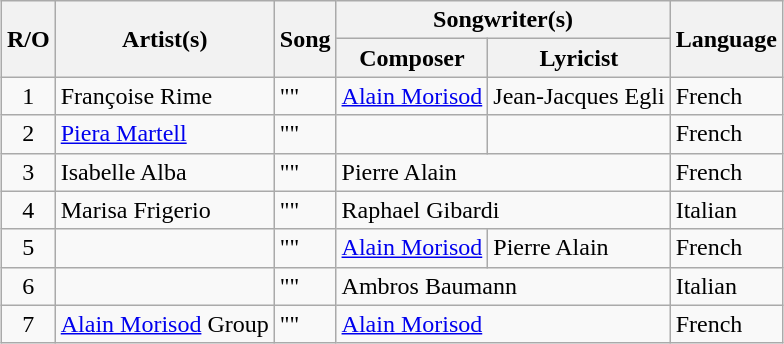<table class="sortable wikitable" style="margin: 1em auto 1em auto; text-align:left">
<tr>
<th rowspan="2">R/O</th>
<th rowspan="2">Artist(s)</th>
<th rowspan="2">Song</th>
<th colspan="2">Songwriter(s)</th>
<th rowspan="2">Language</th>
</tr>
<tr>
<th>Composer</th>
<th>Lyricist</th>
</tr>
<tr>
<td align="center">1</td>
<td>Françoise Rime</td>
<td>""</td>
<td><a href='#'>Alain Morisod</a></td>
<td>Jean-Jacques Egli</td>
<td>French</td>
</tr>
<tr>
<td align="center">2</td>
<td><a href='#'>Piera Martell</a></td>
<td>""</td>
<td></td>
<td></td>
<td>French</td>
</tr>
<tr>
<td align="center">3</td>
<td>Isabelle Alba</td>
<td>""</td>
<td colspan="2">Pierre Alain</td>
<td>French</td>
</tr>
<tr>
<td align="center">4</td>
<td>Marisa Frigerio</td>
<td>""</td>
<td colspan="2">Raphael Gibardi</td>
<td>Italian</td>
</tr>
<tr>
<td align="center">5</td>
<td></td>
<td>""</td>
<td><a href='#'>Alain Morisod</a></td>
<td>Pierre Alain</td>
<td>French</td>
</tr>
<tr>
<td align="center">6</td>
<td></td>
<td>""</td>
<td colspan="2">Ambros Baumann</td>
<td>Italian</td>
</tr>
<tr>
<td align="center">7</td>
<td><a href='#'>Alain Morisod</a> Group</td>
<td>""</td>
<td colspan="2"><a href='#'>Alain Morisod</a></td>
<td>French</td>
</tr>
</table>
